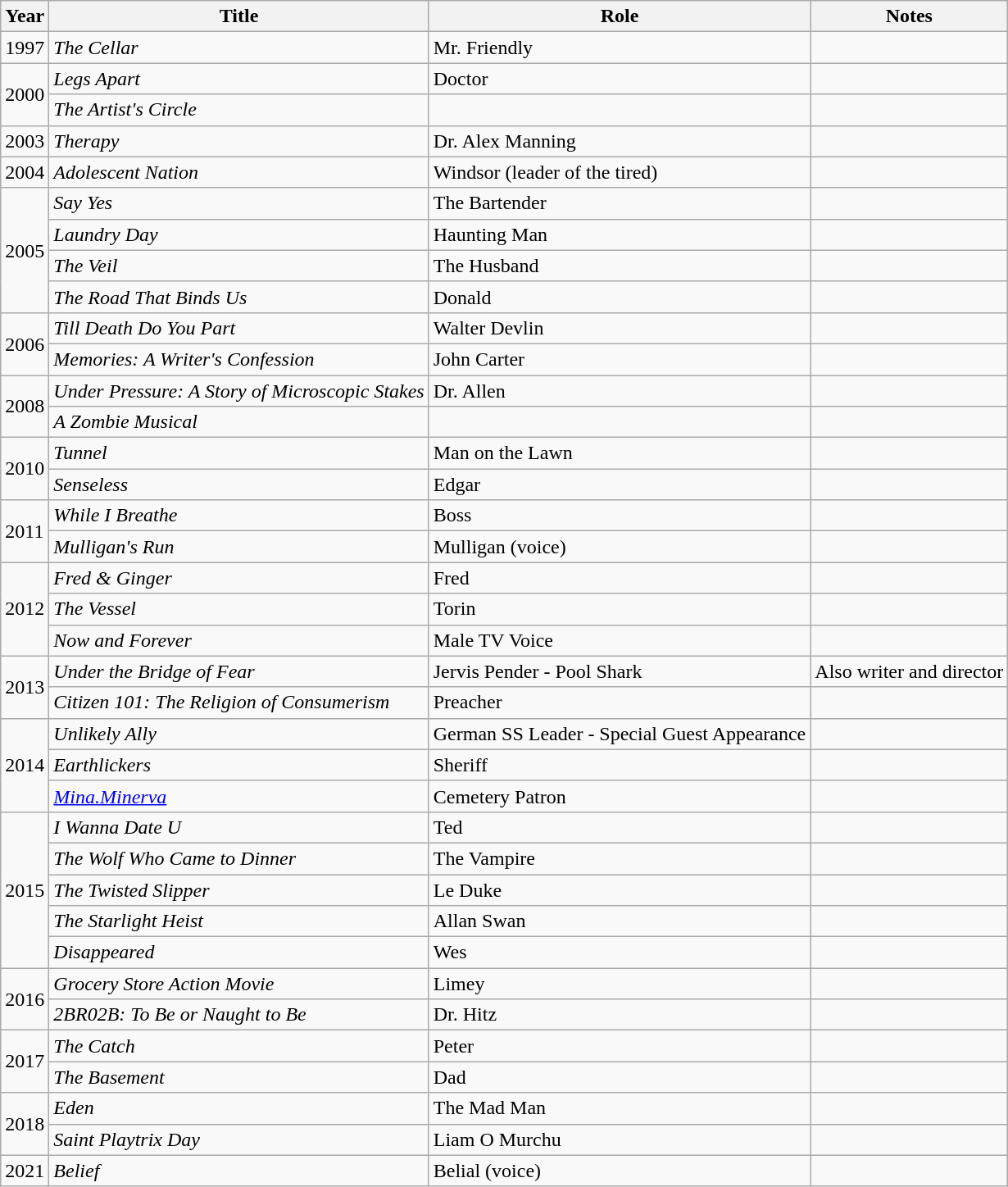<table class="wikitable sortable">
<tr>
<th>Year</th>
<th>Title</th>
<th>Role</th>
<th class="unsortable">Notes</th>
</tr>
<tr>
<td>1997</td>
<td data-sort-value="Cellar, The"><em>The Cellar</em></td>
<td>Mr. Friendly</td>
<td></td>
</tr>
<tr>
<td rowspan=2>2000</td>
<td><em>Legs Apart</em></td>
<td>Doctor</td>
<td></td>
</tr>
<tr>
<td data-sort-value="Artist's Circle, The"><em>The Artist's Circle</em></td>
<td></td>
<td></td>
</tr>
<tr>
<td>2003</td>
<td><em>Therapy</em></td>
<td>Dr. Alex Manning</td>
<td></td>
</tr>
<tr>
<td>2004</td>
<td><em>Adolescent Nation</em></td>
<td>Windsor (leader of the tired)</td>
<td></td>
</tr>
<tr>
<td rowspan=4>2005</td>
<td><em>Say Yes</em></td>
<td>The Bartender</td>
<td></td>
</tr>
<tr>
<td><em>Laundry Day</em></td>
<td>Haunting Man</td>
<td></td>
</tr>
<tr>
<td data-sort-value="Veil, The"><em>The Veil</em></td>
<td>The Husband</td>
<td></td>
</tr>
<tr>
<td data-sort-value="Road That Binds Us, The"><em>The Road That Binds Us</em></td>
<td>Donald</td>
<td></td>
</tr>
<tr>
<td rowspan=2>2006</td>
<td><em>Till Death Do You Part</em></td>
<td>Walter Devlin</td>
<td></td>
</tr>
<tr>
<td><em>Memories: A Writer's Confession</em></td>
<td>John Carter</td>
<td></td>
</tr>
<tr>
<td rowspan=2>2008</td>
<td><em>Under Pressure: A Story of Microscopic Stakes</em></td>
<td>Dr. Allen</td>
<td></td>
</tr>
<tr>
<td data-sort-value="Zombie Musical, A"><em>A Zombie Musical</em></td>
<td></td>
<td></td>
</tr>
<tr>
<td rowspan=2>2010</td>
<td><em>Tunnel</em></td>
<td>Man on the Lawn</td>
<td></td>
</tr>
<tr>
<td><em>Senseless</em></td>
<td>Edgar</td>
<td></td>
</tr>
<tr>
<td rowspan=2>2011</td>
<td><em>While I Breathe</em></td>
<td>Boss</td>
<td></td>
</tr>
<tr>
<td><em>Mulligan's Run</em></td>
<td>Mulligan (voice)</td>
<td></td>
</tr>
<tr>
<td rowspan=3>2012</td>
<td><em>Fred & Ginger</em></td>
<td>Fred</td>
<td></td>
</tr>
<tr>
<td data-sort-value="Vessel, The"><em>The Vessel</em></td>
<td>Torin</td>
<td></td>
</tr>
<tr>
<td><em>Now and Forever</em></td>
<td>Male TV Voice</td>
<td></td>
</tr>
<tr>
<td rowspan=2>2013</td>
<td><em>Under the Bridge of Fear</em></td>
<td>Jervis Pender - Pool Shark</td>
<td>Also writer and director</td>
</tr>
<tr>
<td><em>Citizen 101: The Religion of Consumerism</em></td>
<td>Preacher</td>
<td></td>
</tr>
<tr>
<td rowspan=3>2014</td>
<td><em>Unlikely Ally</em></td>
<td>German SS Leader - Special Guest Appearance</td>
<td></td>
</tr>
<tr>
<td><em>Earthlickers</em></td>
<td>Sheriff</td>
<td></td>
</tr>
<tr>
<td><em><a href='#'>Mina.Minerva</a></em></td>
<td>Cemetery Patron</td>
<td></td>
</tr>
<tr>
<td rowspan=5>2015</td>
<td><em>I Wanna Date U</em></td>
<td>Ted</td>
<td></td>
</tr>
<tr>
<td data-sort-value="Wolf Who Came to Dinner, The"><em>The Wolf Who Came to Dinner</em></td>
<td>The Vampire</td>
<td></td>
</tr>
<tr>
<td data-sort-value="Twisted Slipper, The"><em>The Twisted Slipper</em></td>
<td>Le Duke</td>
<td></td>
</tr>
<tr>
<td data-sort-value="Starlight Heist, The"><em>The Starlight Heist</em></td>
<td>Allan Swan</td>
<td></td>
</tr>
<tr>
<td><em>Disappeared</em></td>
<td>Wes</td>
<td></td>
</tr>
<tr>
<td rowspan=2>2016</td>
<td><em>Grocery Store Action Movie</em></td>
<td>Limey</td>
<td></td>
</tr>
<tr>
<td><em>2BR02B: To Be or Naught to Be</em></td>
<td>Dr. Hitz</td>
<td></td>
</tr>
<tr>
<td rowspan=2>2017</td>
<td data-sort-value="Catch, The"><em>The Catch</em></td>
<td>Peter</td>
<td></td>
</tr>
<tr>
<td data-sort-value="Basement, The"><em>The Basement</em></td>
<td>Dad</td>
<td></td>
</tr>
<tr>
<td rowspan=2>2018</td>
<td><em>Eden</em></td>
<td>The Mad Man</td>
<td></td>
</tr>
<tr>
<td><em>Saint Playtrix Day</em></td>
<td>Liam O Murchu</td>
<td></td>
</tr>
<tr>
<td>2021</td>
<td><em>Belief</em></td>
<td>Belial (voice)</td>
<td></td>
</tr>
</table>
